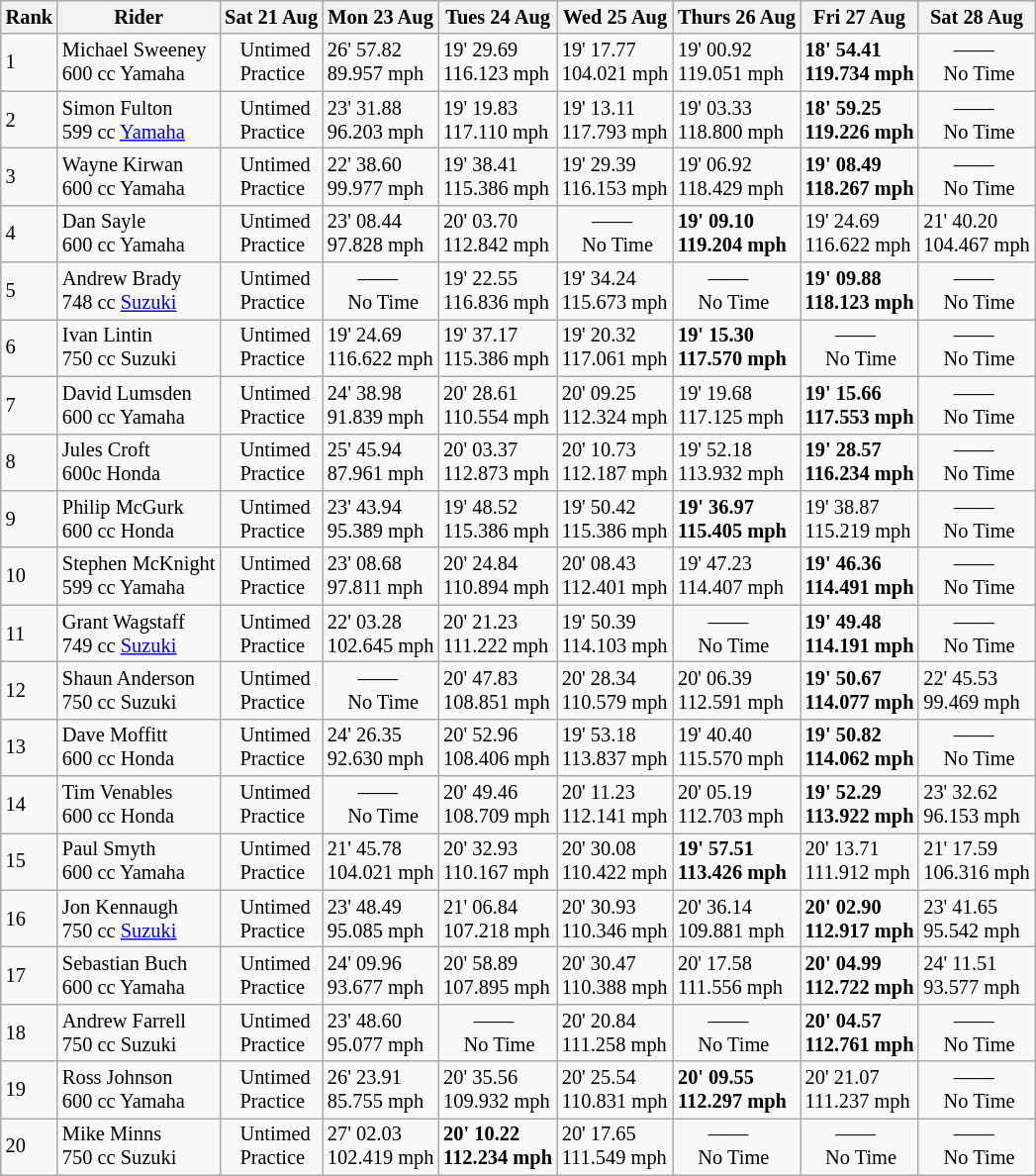<table class="wikitable" style="font-size: 85%;">
<tr style="background:#efefef;">
<th>Rank</th>
<th>Rider</th>
<th>Sat 21 Aug</th>
<th>Mon 23 Aug</th>
<th>Tues 24 Aug</th>
<th>Wed 25 Aug</th>
<th>Thurs 26 Aug</th>
<th>Fri 27 Aug</th>
<th>Sat 28 Aug</th>
</tr>
<tr>
<td>1</td>
<td> Michael Sweeney<br> 600 cc Yamaha</td>
<td>   Untimed<br>   Practice</td>
<td>26' 57.82 <br> 89.957 mph</td>
<td>19' 29.69 <br> 116.123 mph</td>
<td>19' 17.77 <br> 104.021 mph</td>
<td>19' 00.92 <br> 119.051 mph</td>
<td><strong>18' 54.41 <br> 119.734 mph</strong></td>
<td>      ——<br>    No Time</td>
</tr>
<tr>
<td>2</td>
<td> Simon Fulton<br> 599 cc <a href='#'>Yamaha</a></td>
<td>   Untimed<br>   Practice</td>
<td>23' 31.88 <br> 96.203 mph</td>
<td>19' 19.83 <br> 117.110 mph</td>
<td>19' 13.11 <br> 117.793 mph</td>
<td>19' 03.33 <br> 118.800 mph</td>
<td><strong>18' 59.25 <br> 119.226 mph</strong></td>
<td>      ——<br>    No Time</td>
</tr>
<tr>
<td>3</td>
<td> Wayne Kirwan<br> 600 cc Yamaha</td>
<td>   Untimed<br>   Practice</td>
<td>22' 38.60 <br> 99.977 mph</td>
<td>19' 38.41 <br> 115.386 mph</td>
<td>19' 29.39 <br> 116.153 mph</td>
<td>19' 06.92 <br> 118.429 mph</td>
<td><strong>19' 08.49 <br> 118.267 mph</strong></td>
<td>      ——<br>    No Time</td>
</tr>
<tr>
<td>4</td>
<td> Dan Sayle<br> 600 cc Yamaha</td>
<td>   Untimed<br>   Practice</td>
<td>23' 08.44 <br> 97.828 mph</td>
<td>20' 03.70 <br> 112.842 mph</td>
<td>      ——<br>    No Time</td>
<td><strong>19' 09.10 <br> 119.204 mph</strong></td>
<td>19' 24.69 <br> 116.622 mph</td>
<td>21' 40.20 <br> 104.467 mph</td>
</tr>
<tr>
<td>5</td>
<td> Andrew Brady<br> 748 cc <a href='#'>Suzuki</a></td>
<td>   Untimed<br>   Practice</td>
<td>      ——<br>    No Time</td>
<td>19' 22.55 <br> 116.836 mph</td>
<td>19' 34.24 <br> 115.673 mph</td>
<td>      ——<br>    No Time</td>
<td><strong>19' 09.88 <br> 118.123 mph</strong></td>
<td>      ——<br>    No Time</td>
</tr>
<tr>
<td>6</td>
<td> Ivan Lintin<br> 750 cc Suzuki</td>
<td>   Untimed<br>   Practice</td>
<td>19' 24.69 <br> 116.622 mph</td>
<td>19' 37.17 <br> 115.386 mph</td>
<td>19' 20.32 <br> 117.061 mph</td>
<td><strong>19' 15.30 <br> 117.570 mph</strong></td>
<td>      ——<br>    No Time</td>
<td>      ——<br>    No Time</td>
</tr>
<tr>
<td>7</td>
<td> David Lumsden<br> 600 cc Yamaha</td>
<td>   Untimed<br>   Practice</td>
<td>24' 38.98 <br> 91.839 mph</td>
<td>20' 28.61 <br> 110.554 mph</td>
<td>20' 09.25 <br> 112.324 mph</td>
<td>19' 19.68 <br> 117.125 mph</td>
<td><strong>19' 15.66 <br> 117.553 mph</strong></td>
<td>      ——<br>    No Time</td>
</tr>
<tr>
<td>8</td>
<td> Jules Croft<br> 600c Honda</td>
<td>   Untimed<br>   Practice</td>
<td>25' 45.94 <br> 87.961 mph</td>
<td>20' 03.37 <br> 112.873 mph</td>
<td>20' 10.73 <br> 112.187 mph</td>
<td>19' 52.18 <br> 113.932 mph</td>
<td><strong>19' 28.57 <br> 116.234 mph</strong></td>
<td>      ——<br>    No Time</td>
</tr>
<tr>
<td>9</td>
<td> Philip McGurk<br> 600 cc Honda</td>
<td>   Untimed<br>   Practice</td>
<td>23' 43.94 <br> 95.389 mph</td>
<td>19' 48.52 <br> 115.386 mph</td>
<td>19' 50.42 <br> 115.386 mph</td>
<td><strong>19' 36.97 <br> 115.405 mph</strong></td>
<td>19' 38.87 <br> 115.219 mph</td>
<td>      ——<br>    No Time</td>
</tr>
<tr>
<td>10</td>
<td> Stephen McKnight<br> 599 cc Yamaha</td>
<td>   Untimed<br>   Practice</td>
<td>23' 08.68 <br> 97.811 mph</td>
<td>20' 24.84 <br> 110.894 mph</td>
<td>20' 08.43 <br> 112.401 mph</td>
<td>19' 47.23 <br> 114.407 mph</td>
<td><strong>19' 46.36 <br> 114.491 mph</strong></td>
<td>      ——<br>    No Time</td>
</tr>
<tr>
<td>11</td>
<td> Grant Wagstaff<br> 749 cc <a href='#'>Suzuki</a></td>
<td>   Untimed<br>   Practice</td>
<td>22' 03.28 <br> 102.645 mph</td>
<td>20' 21.23 <br> 111.222 mph</td>
<td>19' 50.39 <br> 114.103 mph</td>
<td>      ——<br>    No Time</td>
<td><strong>19' 49.48 <br> 114.191 mph</strong></td>
<td>      ——<br>    No Time</td>
</tr>
<tr>
<td>12</td>
<td> Shaun Anderson<br> 750 cc Suzuki</td>
<td>   Untimed<br>   Practice</td>
<td>      ——<br>    No Time</td>
<td>20' 47.83 <br> 108.851 mph</td>
<td>20' 28.34 <br> 110.579 mph</td>
<td>20' 06.39 <br> 112.591 mph</td>
<td><strong>19' 50.67 <br> 114.077 mph</strong></td>
<td>22' 45.53 <br> 99.469 mph</td>
</tr>
<tr>
<td>13</td>
<td> Dave Moffitt<br> 600 cc Honda</td>
<td>   Untimed<br>   Practice</td>
<td>24' 26.35 <br> 92.630 mph</td>
<td>20' 52.96 <br> 108.406 mph</td>
<td>19' 53.18 <br> 113.837 mph</td>
<td>19' 40.40 <br> 115.570 mph</td>
<td><strong>19' 50.82 <br> 114.062 mph</strong></td>
<td>      ——<br>    No Time</td>
</tr>
<tr>
<td>14</td>
<td> Tim Venables<br> 600 cc Honda</td>
<td>   Untimed<br>   Practice</td>
<td>      ——<br>    No Time</td>
<td>20' 49.46 <br> 108.709 mph</td>
<td>20' 11.23 <br> 112.141 mph</td>
<td>20' 05.19 <br> 112.703 mph</td>
<td><strong>19' 52.29 <br> 113.922 mph</strong></td>
<td>23' 32.62 <br> 96.153 mph</td>
</tr>
<tr>
<td>15</td>
<td> Paul Smyth<br> 600 cc Yamaha</td>
<td>   Untimed<br>   Practice</td>
<td>21' 45.78 <br> 104.021 mph</td>
<td>20' 32.93 <br> 110.167 mph</td>
<td>20' 30.08 <br> 110.422 mph</td>
<td><strong>19' 57.51 <br> 113.426 mph</strong></td>
<td>20' 13.71 <br> 111.912 mph</td>
<td>21' 17.59 <br> 106.316 mph</td>
</tr>
<tr>
<td>16</td>
<td> Jon Kennaugh<br> 750 cc <a href='#'>Suzuki</a></td>
<td>   Untimed<br>   Practice</td>
<td>23' 48.49 <br> 95.085 mph</td>
<td>21' 06.84 <br> 107.218 mph</td>
<td>20' 30.93 <br> 110.346 mph</td>
<td>20' 36.14 <br> 109.881 mph</td>
<td><strong>20' 02.90 <br> 112.917 mph</strong></td>
<td>23' 41.65 <br> 95.542 mph</td>
</tr>
<tr>
<td>17</td>
<td> Sebastian Buch<br> 600 cc Yamaha</td>
<td>   Untimed<br>   Practice</td>
<td>24' 09.96 <br> 93.677 mph</td>
<td>20' 58.89 <br> 107.895 mph</td>
<td>20' 30.47 <br> 110.388 mph</td>
<td>20' 17.58 <br> 111.556 mph</td>
<td><strong>20' 04.99 <br> 112.722 mph</strong></td>
<td>24' 11.51 <br> 93.577 mph</td>
</tr>
<tr>
<td>18</td>
<td> Andrew Farrell<br> 750 cc Suzuki</td>
<td>   Untimed<br>   Practice</td>
<td>23' 48.60 <br> 95.077 mph</td>
<td>      ——<br>    No Time</td>
<td>20' 20.84 <br> 111.258 mph</td>
<td>      ——<br>    No Time</td>
<td><strong>20' 04.57 <br> 112.761 mph</strong></td>
<td>      ——<br>    No Time</td>
</tr>
<tr>
<td>19</td>
<td> Ross Johnson<br> 600 cc Yamaha</td>
<td>   Untimed<br>   Practice</td>
<td>26' 23.91 <br> 85.755 mph</td>
<td>20' 35.56 <br> 109.932 mph</td>
<td>20' 25.54 <br> 110.831 mph</td>
<td><strong>20' 09.55 <br> 112.297 mph</strong></td>
<td>20' 21.07 <br> 111.237 mph</td>
<td>      ——<br>    No Time</td>
</tr>
<tr>
<td>20</td>
<td> Mike Minns<br> 750 cc Suzuki</td>
<td>   Untimed<br>   Practice</td>
<td>27' 02.03 <br> 102.419 mph</td>
<td><strong>20' 10.22 <br> 112.234 mph</strong></td>
<td>20' 17.65 <br> 111.549 mph</td>
<td>      ——<br>    No Time</td>
<td>      ——<br>    No Time</td>
<td>      ——<br>    No Time</td>
</tr>
</table>
